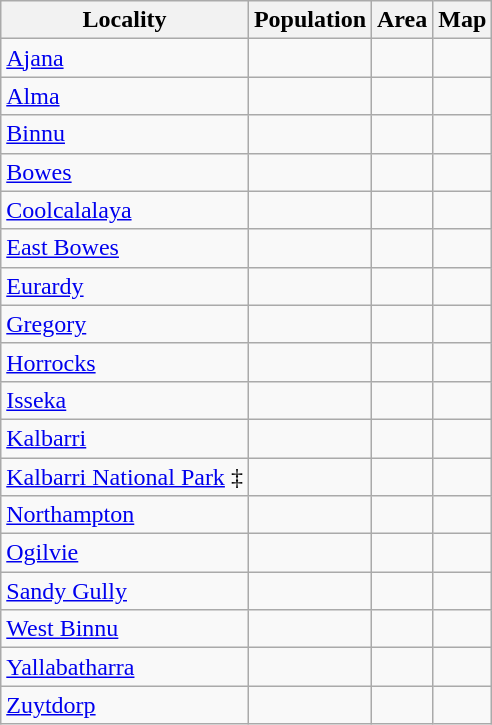<table class="wikitable sortable">
<tr>
<th>Locality</th>
<th data-sort-type=number>Population</th>
<th data-sort-type=number>Area</th>
<th>Map</th>
</tr>
<tr>
<td><a href='#'>Ajana</a></td>
<td></td>
<td></td>
<td></td>
</tr>
<tr>
<td><a href='#'>Alma</a></td>
<td></td>
<td></td>
<td></td>
</tr>
<tr>
<td><a href='#'>Binnu</a></td>
<td></td>
<td></td>
<td></td>
</tr>
<tr>
<td><a href='#'>Bowes</a></td>
<td></td>
<td></td>
<td></td>
</tr>
<tr>
<td><a href='#'>Coolcalalaya</a></td>
<td></td>
<td></td>
<td></td>
</tr>
<tr>
<td><a href='#'>East Bowes</a></td>
<td></td>
<td></td>
<td></td>
</tr>
<tr>
<td><a href='#'>Eurardy</a></td>
<td></td>
<td></td>
<td></td>
</tr>
<tr>
<td><a href='#'>Gregory</a></td>
<td></td>
<td></td>
<td></td>
</tr>
<tr>
<td><a href='#'>Horrocks</a></td>
<td></td>
<td></td>
<td></td>
</tr>
<tr>
<td><a href='#'>Isseka</a></td>
<td></td>
<td></td>
<td></td>
</tr>
<tr>
<td><a href='#'>Kalbarri</a></td>
<td></td>
<td></td>
<td></td>
</tr>
<tr>
<td><a href='#'>Kalbarri National Park</a> ‡</td>
<td></td>
<td></td>
<td></td>
</tr>
<tr>
<td><a href='#'>Northampton</a></td>
<td></td>
<td></td>
<td></td>
</tr>
<tr>
<td><a href='#'>Ogilvie</a></td>
<td></td>
<td></td>
<td></td>
</tr>
<tr>
<td><a href='#'>Sandy Gully</a></td>
<td></td>
<td></td>
<td></td>
</tr>
<tr>
<td><a href='#'>West Binnu</a></td>
<td></td>
<td></td>
<td></td>
</tr>
<tr>
<td><a href='#'>Yallabatharra</a></td>
<td></td>
<td></td>
<td></td>
</tr>
<tr>
<td><a href='#'>Zuytdorp</a></td>
<td></td>
<td></td>
<td></td>
</tr>
</table>
